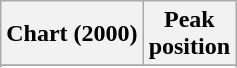<table class="wikitable">
<tr>
<th>Chart (2000)</th>
<th>Peak<br>position</th>
</tr>
<tr>
</tr>
<tr>
</tr>
</table>
